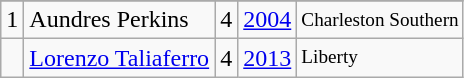<table class="wikitable">
<tr>
</tr>
<tr>
<td>1</td>
<td>Aundres Perkins</td>
<td>4</td>
<td><a href='#'>2004</a></td>
<td style="font-size:80%;">Charleston Southern</td>
</tr>
<tr>
<td></td>
<td><a href='#'>Lorenzo Taliaferro</a></td>
<td>4</td>
<td><a href='#'>2013</a></td>
<td style="font-size:80%;">Liberty</td>
</tr>
</table>
